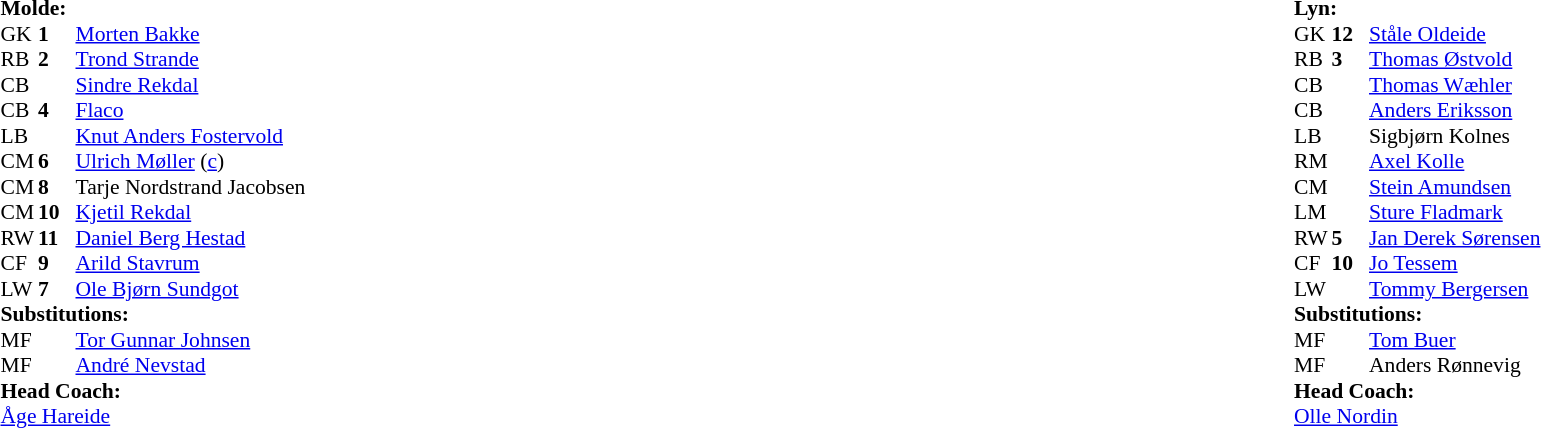<table width=100%>
<tr>
<td valign=top width=50%><br><table style=font-size:90% cellspacing=0 cellpadding=0>
<tr>
<td colspan="4"><strong>Molde:</strong></td>
</tr>
<tr>
<th width=25></th>
<th width=25></th>
</tr>
<tr>
<td>GK</td>
<td><strong>1</strong></td>
<td> <a href='#'>Morten Bakke</a></td>
</tr>
<tr>
<td>RB</td>
<td><strong>2</strong></td>
<td> <a href='#'>Trond Strande</a></td>
</tr>
<tr>
<td>CB</td>
<td></td>
<td> <a href='#'>Sindre Rekdal</a></td>
</tr>
<tr>
<td>CB</td>
<td><strong>4</strong></td>
<td> <a href='#'>Flaco</a></td>
<td></td>
</tr>
<tr>
<td>LB</td>
<td></td>
<td> <a href='#'>Knut Anders Fostervold</a></td>
</tr>
<tr>
<td>CM</td>
<td><strong>6</strong></td>
<td> <a href='#'>Ulrich Møller</a> (<a href='#'>c</a>)</td>
<td></td>
<td></td>
</tr>
<tr>
<td>CM</td>
<td><strong>8</strong></td>
<td> Tarje Nordstrand Jacobsen</td>
<td></td>
<td></td>
</tr>
<tr>
<td>CM</td>
<td><strong>10</strong></td>
<td> <a href='#'>Kjetil Rekdal</a></td>
</tr>
<tr>
<td>RW</td>
<td><strong>11</strong></td>
<td> <a href='#'>Daniel Berg Hestad</a></td>
<td></td>
<td></td>
</tr>
<tr>
<td>CF</td>
<td><strong>9</strong></td>
<td> <a href='#'>Arild Stavrum</a></td>
</tr>
<tr>
<td>LW</td>
<td><strong>7</strong></td>
<td> <a href='#'>Ole Bjørn Sundgot</a></td>
</tr>
<tr>
<td colspan=3><strong>Substitutions:</strong></td>
</tr>
<tr>
<td>MF</td>
<td></td>
<td> <a href='#'>Tor Gunnar Johnsen</a></td>
<td></td>
<td></td>
</tr>
<tr>
<td>MF</td>
<td></td>
<td> <a href='#'>André Nevstad</a></td>
<td></td>
<td></td>
</tr>
<tr>
<td colspan=3><strong>Head Coach:</strong></td>
</tr>
<tr>
<td colspan=4> <a href='#'>Åge Hareide</a></td>
</tr>
</table>
</td>
<td valign="top" width="50%"><br><table style="font-size: 90%" cellspacing="0" cellpadding="0" align=center>
<tr>
<td colspan="4"><strong>Lyn:</strong></td>
</tr>
<tr>
<th width=25></th>
<th width=25></th>
</tr>
<tr>
<td>GK</td>
<td><strong>12</strong></td>
<td> <a href='#'>Ståle Oldeide</a></td>
</tr>
<tr>
<td>RB</td>
<td><strong>3</strong></td>
<td> <a href='#'>Thomas Østvold</a></td>
<td></td>
<td></td>
</tr>
<tr>
<td>CB</td>
<td></td>
<td> <a href='#'>Thomas Wæhler</a></td>
</tr>
<tr>
<td>CB</td>
<td></td>
<td> <a href='#'>Anders Eriksson</a></td>
</tr>
<tr>
<td>LB</td>
<td></td>
<td> Sigbjørn Kolnes</td>
<td></td>
</tr>
<tr>
<td>RM</td>
<td></td>
<td> <a href='#'>Axel Kolle</a></td>
<td></td>
<td></td>
</tr>
<tr>
<td>CM</td>
<td></td>
<td> <a href='#'>Stein Amundsen</a></td>
</tr>
<tr>
<td>LM</td>
<td></td>
<td> <a href='#'>Sture Fladmark</a></td>
</tr>
<tr>
<td>RW</td>
<td><strong>5</strong></td>
<td> <a href='#'>Jan Derek Sørensen</a></td>
<td></td>
</tr>
<tr>
<td>CF</td>
<td><strong>10</strong></td>
<td> <a href='#'>Jo Tessem</a></td>
<td></td>
<td></td>
</tr>
<tr>
<td>LW</td>
<td></td>
<td> <a href='#'>Tommy Bergersen</a></td>
<td></td>
<td></td>
</tr>
<tr>
<td colspan=3><strong>Substitutions:</strong></td>
</tr>
<tr>
<td>MF</td>
<td></td>
<td> <a href='#'>Tom Buer</a></td>
<td></td>
<td></td>
</tr>
<tr>
<td>MF</td>
<td></td>
<td> Anders Rønnevig</td>
<td></td>
<td></td>
</tr>
<tr>
<td colspan=3><strong>Head Coach:</strong></td>
</tr>
<tr>
<td colspan=4> <a href='#'>Olle Nordin</a></td>
</tr>
</table>
</td>
</tr>
</table>
